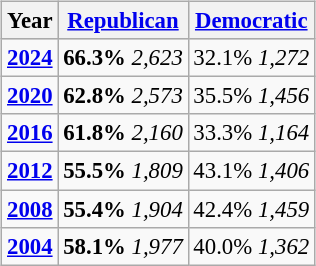<table class="wikitable" style="float:right; font-size:95%;">
<tr bgcolor=lightgrey>
<th>Year</th>
<th><a href='#'>Republican</a></th>
<th><a href='#'>Democratic</a></th>
</tr>
<tr>
<td style="text-align:center;" ><strong><a href='#'>2024</a></strong></td>
<td style="text-align:center;" ><strong>66.3%</strong> <em>2,623</em></td>
<td style="text-align:center;" >32.1% <em>1,272</em></td>
</tr>
<tr>
<td style="text-align:center;" ><strong><a href='#'>2020</a></strong></td>
<td style="text-align:center;" ><strong>62.8%</strong> <em>2,573</em></td>
<td style="text-align:center;" >35.5% <em>1,456</em></td>
</tr>
<tr>
<td style="text-align:center;" ><strong><a href='#'>2016</a></strong></td>
<td style="text-align:center;" ><strong>61.8%</strong> <em>2,160</em></td>
<td style="text-align:center;" >33.3% <em>1,164</em></td>
</tr>
<tr>
<td style="text-align:center;" ><strong><a href='#'>2012</a></strong></td>
<td style="text-align:center;" ><strong>55.5%</strong> <em>1,809</em></td>
<td style="text-align:center;" >43.1% <em>1,406</em></td>
</tr>
<tr>
<td style="text-align:center;" ><strong><a href='#'>2008</a></strong></td>
<td style="text-align:center;" ><strong>55.4%</strong> <em>1,904</em></td>
<td style="text-align:center;" >42.4% <em>1,459</em></td>
</tr>
<tr>
<td style="text-align:center;" ><strong><a href='#'>2004</a></strong></td>
<td style="text-align:center;" ><strong>58.1%</strong> <em>1,977</em></td>
<td style="text-align:center;" >40.0% <em>1,362</em></td>
</tr>
</table>
